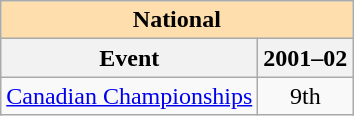<table class="wikitable" style="text-align:center">
<tr>
<th style="background-color: #ffdead; " colspan=2 align=center>National</th>
</tr>
<tr>
<th>Event</th>
<th>2001–02</th>
</tr>
<tr>
<td align=left><a href='#'>Canadian Championships</a></td>
<td>9th</td>
</tr>
</table>
